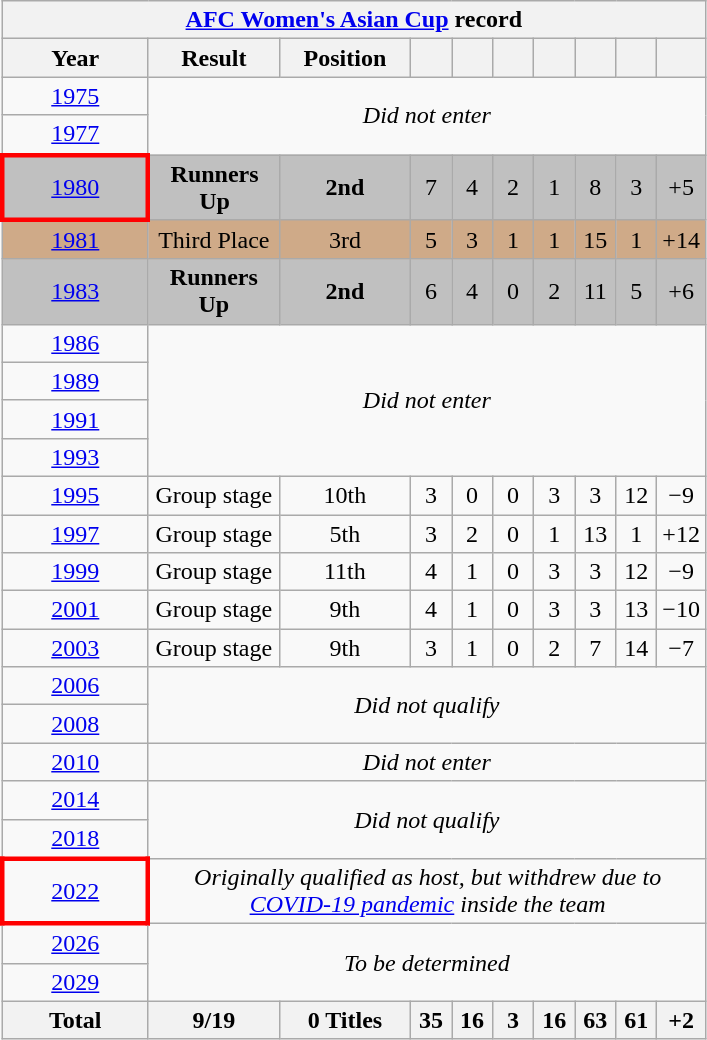<table class="wikitable" style="text-align: center;">
<tr>
<th colspan=10;><a href='#'>AFC Women's Asian Cup</a> record</th>
</tr>
<tr>
<th style="width:90px;">Year</th>
<th style="width:80px;">Result</th>
<th style="width:80px;">Position</th>
<th style="width:20px;"></th>
<th style="width:20px;"></th>
<th style="width:20px;"></th>
<th style="width:20px;"></th>
<th style="width:20px;"></th>
<th style="width:20px;"></th>
<th style="width:20px;"></th>
</tr>
<tr>
<td> <a href='#'>1975</a></td>
<td colspan=9 rowspan=2><em>Did not enter</em></td>
</tr>
<tr>
<td> <a href='#'>1977</a></td>
</tr>
<tr style="background:silver;">
<td style="border: 3px solid red"> <a href='#'>1980</a></td>
<td><strong>Runners Up</strong></td>
<td><strong>2nd</strong></td>
<td>7</td>
<td>4</td>
<td>2</td>
<td>1</td>
<td>8</td>
<td>3</td>
<td>+5</td>
</tr>
<tr style="background:#cfaa88;">
<td> <a href='#'>1981</a></td>
<td>Third Place</td>
<td>3rd</td>
<td>5</td>
<td>3</td>
<td>1</td>
<td>1</td>
<td>15</td>
<td>1</td>
<td>+14</td>
</tr>
<tr style="background:silver;">
<td> <a href='#'>1983</a></td>
<td><strong>Runners Up</strong></td>
<td><strong>2nd</strong></td>
<td>6</td>
<td>4</td>
<td>0</td>
<td>2</td>
<td>11</td>
<td>5</td>
<td>+6</td>
</tr>
<tr>
<td> <a href='#'>1986</a></td>
<td colspan=9 rowspan=4><em>Did not enter</em></td>
</tr>
<tr>
<td> <a href='#'>1989</a></td>
</tr>
<tr>
<td> <a href='#'>1991</a></td>
</tr>
<tr>
<td> <a href='#'>1993</a></td>
</tr>
<tr>
<td> <a href='#'>1995</a></td>
<td>Group stage</td>
<td>10th</td>
<td>3</td>
<td>0</td>
<td>0</td>
<td>3</td>
<td>3</td>
<td>12</td>
<td>−9</td>
</tr>
<tr>
<td> <a href='#'>1997</a></td>
<td>Group stage</td>
<td>5th</td>
<td>3</td>
<td>2</td>
<td>0</td>
<td>1</td>
<td>13</td>
<td>1</td>
<td>+12</td>
</tr>
<tr>
<td> <a href='#'>1999</a></td>
<td>Group stage</td>
<td>11th</td>
<td>4</td>
<td>1</td>
<td>0</td>
<td>3</td>
<td>3</td>
<td>12</td>
<td>−9</td>
</tr>
<tr>
<td> <a href='#'>2001</a></td>
<td>Group stage</td>
<td>9th</td>
<td>4</td>
<td>1</td>
<td>0</td>
<td>3</td>
<td>3</td>
<td>13</td>
<td>−10</td>
</tr>
<tr>
<td> <a href='#'>2003</a></td>
<td>Group stage</td>
<td>9th</td>
<td>3</td>
<td>1</td>
<td>0</td>
<td>2</td>
<td>7</td>
<td>14</td>
<td>−7</td>
</tr>
<tr>
<td> <a href='#'>2006</a></td>
<td colspan=9 rowspan=2><em>Did not qualify</em></td>
</tr>
<tr>
<td> <a href='#'>2008</a></td>
</tr>
<tr>
<td> <a href='#'>2010</a></td>
<td colspan=9><em>Did not enter</em></td>
</tr>
<tr>
<td> <a href='#'>2014</a></td>
<td colspan=9 rowspan=2><em>Did not qualify</em></td>
</tr>
<tr>
<td> <a href='#'>2018</a></td>
</tr>
<tr>
<td style="border: 3px solid red"> <a href='#'>2022</a></td>
<td colspan=9><em>Originally qualified as host, but withdrew due to <a href='#'>COVID-19 pandemic</a> inside the team</em></td>
</tr>
<tr>
<td> <a href='#'>2026</a></td>
<td colspan=9 rowspan=2><em>To be determined </em></td>
</tr>
<tr>
<td> <a href='#'>2029</a></td>
</tr>
<tr>
<th>Total</th>
<th>9/19</th>
<th>0 Titles</th>
<th>35</th>
<th>16</th>
<th>3</th>
<th>16</th>
<th>63</th>
<th>61</th>
<th>+2</th>
</tr>
</table>
